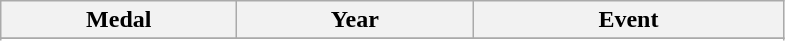<table class="wikitable">
<tr>
<th width=150>Medal</th>
<th width=150>Year</th>
<th width=200>Event</th>
</tr>
<tr>
</tr>
<tr>
</tr>
<tr>
</tr>
<tr>
</tr>
<tr>
</tr>
<tr>
</tr>
<tr>
</tr>
<tr>
</tr>
<tr>
</tr>
</table>
